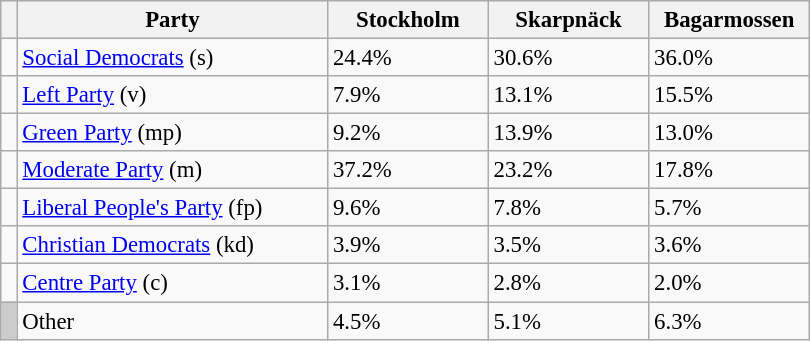<table class="wikitable sortable" style="font-size: 95%">
<tr>
<th class="unsortable"> </th>
<th style="width: 200px">Party</th>
<th style="width: 100px">Stockholm</th>
<th style="width: 100px">Skarpnäck</th>
<th style="width: 100px">Bagarmossen</th>
</tr>
<tr>
<td bgcolor=> </td>
<td><a href='#'>Social Democrats</a> (s)</td>
<td>24.4%</td>
<td>30.6%</td>
<td>36.0%</td>
</tr>
<tr>
<td bgcolor=> </td>
<td><a href='#'>Left Party</a> (v)</td>
<td>7.9%</td>
<td>13.1%</td>
<td>15.5%</td>
</tr>
<tr>
<td bgcolor=> </td>
<td><a href='#'>Green Party</a> (mp)</td>
<td>9.2%</td>
<td>13.9%</td>
<td>13.0%</td>
</tr>
<tr>
<td bgcolor=> </td>
<td><a href='#'>Moderate Party</a> (m)</td>
<td>37.2%</td>
<td>23.2%</td>
<td>17.8%</td>
</tr>
<tr>
<td bgcolor=> </td>
<td><a href='#'>Liberal People's Party</a> (fp)</td>
<td>9.6%</td>
<td>7.8%</td>
<td>5.7%</td>
</tr>
<tr>
<td bgcolor=> </td>
<td><a href='#'>Christian Democrats</a> (kd)</td>
<td>3.9%</td>
<td>3.5%</td>
<td>3.6%</td>
</tr>
<tr>
<td bgcolor=> </td>
<td><a href='#'>Centre Party</a> (c)</td>
<td>3.1%</td>
<td>2.8%</td>
<td>2.0%</td>
</tr>
<tr class="sortbottom">
<td bgcolor=CCCCCC> </td>
<td>Other</td>
<td>4.5%</td>
<td>5.1%</td>
<td>6.3%</td>
</tr>
</table>
